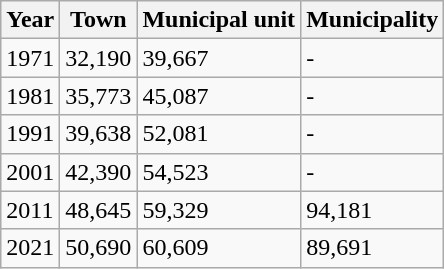<table class="wikitable">
<tr>
<th>Year</th>
<th>Town</th>
<th>Municipal unit</th>
<th>Municipality</th>
</tr>
<tr>
<td>1971</td>
<td>32,190</td>
<td>39,667</td>
<td>-</td>
</tr>
<tr>
<td>1981</td>
<td>35,773</td>
<td>45,087</td>
<td>-</td>
</tr>
<tr>
<td>1991</td>
<td>39,638</td>
<td>52,081</td>
<td>-</td>
</tr>
<tr>
<td>2001</td>
<td>42,390</td>
<td>54,523</td>
<td>-</td>
</tr>
<tr>
<td>2011</td>
<td>48,645</td>
<td>59,329</td>
<td>94,181</td>
</tr>
<tr>
<td>2021</td>
<td>50,690</td>
<td>60,609</td>
<td>89,691</td>
</tr>
</table>
